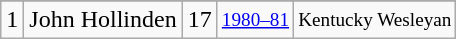<table class="wikitable">
<tr>
</tr>
<tr>
<td>1</td>
<td>John Hollinden</td>
<td>17</td>
<td style="font-size:80%;"><a href='#'>1980–81</a></td>
<td style="font-size:80%;">Kentucky Wesleyan</td>
</tr>
</table>
